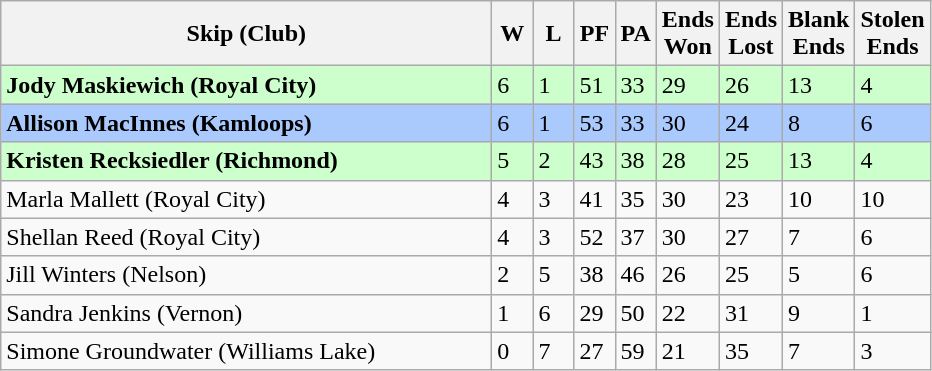<table class="wikitable">
<tr>
<th bgcolor="#efefef" width="320">Skip (Club)</th>
<th bgcolor="#efefef" width="20">W</th>
<th bgcolor="#efefef" width="20">L</th>
<th bgcolor="#efefef" width="20">PF</th>
<th bgcolor="#efefef" width="20">PA</th>
<th bgcolor="#efefef" width="20">Ends <br> Won</th>
<th bgcolor="#efefef" width="20">Ends <br> Lost</th>
<th bgcolor="#efefef" width="20">Blank <br> Ends</th>
<th bgcolor="#efefef" width="20">Stolen <br> Ends</th>
</tr>
<tr bgcolor="#ccffcc">
<td><strong>Jody Maskiewich (Royal City)</strong></td>
<td>6</td>
<td>1</td>
<td>51</td>
<td>33</td>
<td>29</td>
<td>26</td>
<td>13</td>
<td>4</td>
</tr>
<tr bgcolor="#aac9fc">
<td><strong>Allison MacInnes (Kamloops)</strong></td>
<td>6</td>
<td>1</td>
<td>53</td>
<td>33</td>
<td>30</td>
<td>24</td>
<td>8</td>
<td>6</td>
</tr>
<tr bgcolor="#ccffcc">
<td><strong>Kristen Recksiedler (Richmond)</strong></td>
<td>5</td>
<td>2</td>
<td>43</td>
<td>38</td>
<td>28</td>
<td>25</td>
<td>13</td>
<td>4</td>
</tr>
<tr>
<td>Marla Mallett (Royal City)</td>
<td>4</td>
<td>3</td>
<td>41</td>
<td>35</td>
<td>30</td>
<td>23</td>
<td>10</td>
<td>10</td>
</tr>
<tr>
<td>Shellan Reed (Royal City)</td>
<td>4</td>
<td>3</td>
<td>52</td>
<td>37</td>
<td>30</td>
<td>27</td>
<td>7</td>
<td>6</td>
</tr>
<tr>
<td>Jill Winters (Nelson)</td>
<td>2</td>
<td>5</td>
<td>38</td>
<td>46</td>
<td>26</td>
<td>25</td>
<td>5</td>
<td>6</td>
</tr>
<tr>
<td>Sandra Jenkins (Vernon)</td>
<td>1</td>
<td>6</td>
<td>29</td>
<td>50</td>
<td>22</td>
<td>31</td>
<td>9</td>
<td>1</td>
</tr>
<tr>
<td>Simone Groundwater (Williams Lake)</td>
<td>0</td>
<td>7</td>
<td>27</td>
<td>59</td>
<td>21</td>
<td>35</td>
<td>7</td>
<td>3</td>
</tr>
</table>
